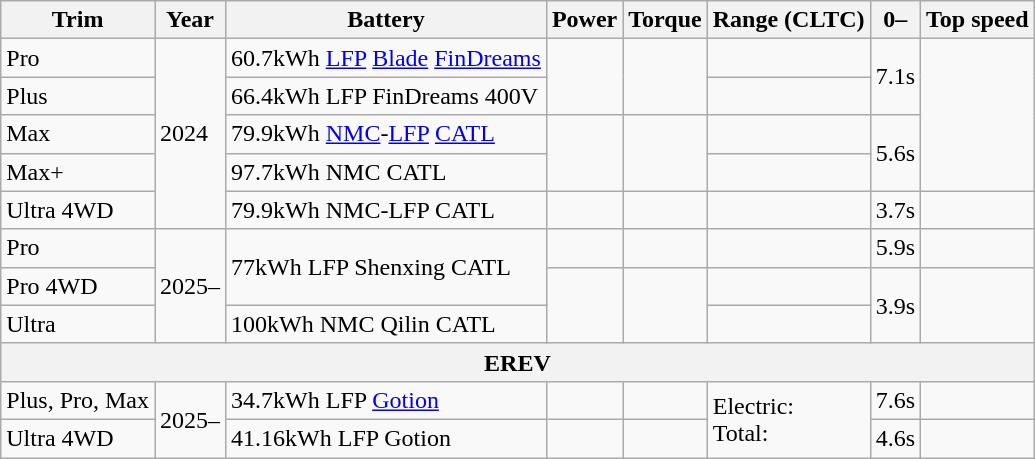<table class="wikitable">
<tr>
<th>Trim</th>
<th>Year</th>
<th>Battery</th>
<th>Power</th>
<th>Torque</th>
<th>Range (CLTC)</th>
<th>0–</th>
<th>Top speed</th>
</tr>
<tr>
<td>Pro</td>
<td rowspan="5">2024</td>
<td>60.7kWh <a href='#'>LFP</a> <a href='#'>Blade</a> <a href='#'>FinDreams</a></td>
<td rowspan="2"></td>
<td rowspan="2"></td>
<td></td>
<td rowspan="2">7.1s</td>
<td rowspan="4"></td>
</tr>
<tr>
<td>Plus</td>
<td>66.4kWh LFP FinDreams 400V</td>
<td></td>
</tr>
<tr>
<td>Max</td>
<td>79.9kWh <a href='#'>NMC</a>-<a href='#'>LFP</a> <a href='#'>CATL</a></td>
<td rowspan="2"></td>
<td rowspan="2"></td>
<td></td>
<td rowspan="2">5.6s</td>
</tr>
<tr>
<td>Max+</td>
<td>97.7kWh NMC CATL</td>
<td></td>
</tr>
<tr>
<td>Ultra 4WD</td>
<td>79.9kWh NMC-LFP CATL</td>
<td></td>
<td></td>
<td></td>
<td>3.7s</td>
<td></td>
</tr>
<tr>
<td>Pro</td>
<td rowspan="3">2025–</td>
<td rowspan="2">77kWh LFP Shenxing CATL</td>
<td></td>
<td></td>
<td></td>
<td>5.9s</td>
<td></td>
</tr>
<tr>
<td>Pro 4WD</td>
<td rowspan="2"></td>
<td rowspan="2"></td>
<td></td>
<td rowspan="2">3.9s</td>
<td rowspan="2"></td>
</tr>
<tr>
<td>Ultra</td>
<td>100kWh NMC Qilin CATL</td>
<td></td>
</tr>
<tr>
<th colspan="8">EREV</th>
</tr>
<tr>
<td>Plus, Pro, Max</td>
<td rowspan="2">2025–</td>
<td>34.7kWh LFP <a href='#'>Gotion</a></td>
<td></td>
<td></td>
<td rowspan="2">Electric: <br>Total: </td>
<td>7.6s</td>
<td></td>
</tr>
<tr>
<td>Ultra 4WD</td>
<td>41.16kWh LFP Gotion</td>
<td></td>
<td></td>
<td>4.6s</td>
<td></td>
</tr>
</table>
